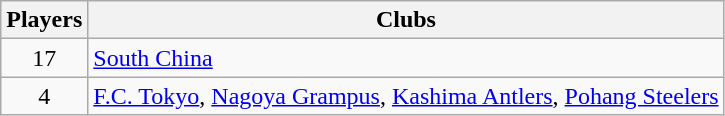<table class="wikitable">
<tr>
<th>Players</th>
<th>Clubs</th>
</tr>
<tr>
<td align="center">17</td>
<td> <a href='#'>South China</a></td>
</tr>
<tr>
<td align="center">4</td>
<td> <a href='#'>F.C. Tokyo</a>,  <a href='#'>Nagoya Grampus</a>,  <a href='#'>Kashima Antlers</a>,  <a href='#'>Pohang Steelers</a></td>
</tr>
</table>
